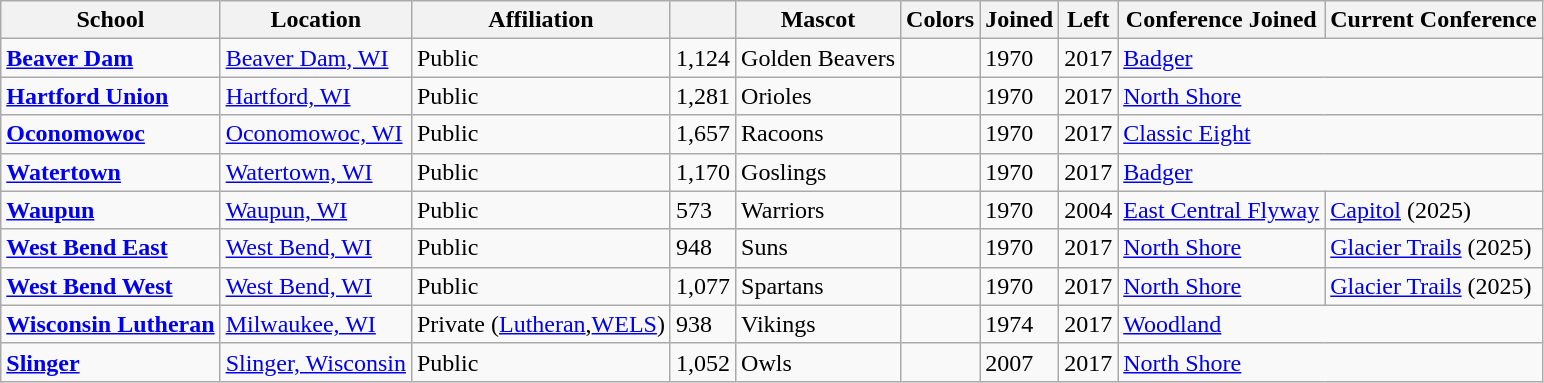<table class="wikitable sortable">
<tr>
<th>School</th>
<th>Location</th>
<th>Affiliation</th>
<th></th>
<th>Mascot</th>
<th>Colors</th>
<th>Joined</th>
<th>Left</th>
<th>Conference Joined</th>
<th>Current Conference</th>
</tr>
<tr>
<td><a href='#'><strong>Beaver Dam</strong></a></td>
<td><a href='#'>Beaver Dam, WI</a></td>
<td>Public</td>
<td>1,124</td>
<td>Golden Beavers</td>
<td> </td>
<td>1970</td>
<td>2017</td>
<td colspan="2"><a href='#'>Badger</a></td>
</tr>
<tr>
<td><a href='#'><strong>Hartford Union</strong></a></td>
<td><a href='#'>Hartford, WI</a></td>
<td>Public</td>
<td>1,281</td>
<td>Orioles</td>
<td> </td>
<td>1970</td>
<td>2017</td>
<td colspan="2"><a href='#'>North Shore</a></td>
</tr>
<tr>
<td><a href='#'><strong>Oconomowoc</strong></a></td>
<td><a href='#'>Oconomowoc, WI</a></td>
<td>Public</td>
<td>1,657</td>
<td>Racoons</td>
<td> </td>
<td>1970</td>
<td>2017</td>
<td colspan="2"><a href='#'>Classic Eight</a></td>
</tr>
<tr>
<td><a href='#'><strong>Watertown</strong></a></td>
<td><a href='#'>Watertown, WI</a></td>
<td>Public</td>
<td>1,170</td>
<td>Goslings</td>
<td> </td>
<td>1970</td>
<td>2017</td>
<td colspan="2"><a href='#'>Badger</a></td>
</tr>
<tr>
<td><a href='#'><strong>Waupun</strong></a></td>
<td><a href='#'>Waupun, WI</a></td>
<td>Public</td>
<td>573</td>
<td>Warriors</td>
<td> </td>
<td>1970</td>
<td>2004</td>
<td><a href='#'>East Central Flyway</a></td>
<td><a href='#'>Capitol</a> (2025)</td>
</tr>
<tr>
<td><a href='#'><strong>West Bend East</strong></a></td>
<td><a href='#'>West Bend, WI</a></td>
<td>Public</td>
<td>948</td>
<td>Suns</td>
<td> </td>
<td>1970</td>
<td>2017</td>
<td><a href='#'>North Shore</a></td>
<td><a href='#'>Glacier Trails</a> (2025)</td>
</tr>
<tr>
<td><a href='#'><strong>West Bend West</strong></a></td>
<td><a href='#'>West Bend, WI</a></td>
<td>Public</td>
<td>1,077</td>
<td>Spartans</td>
<td> </td>
<td>1970</td>
<td>2017</td>
<td><a href='#'>North Shore</a></td>
<td><a href='#'>Glacier Trails</a> (2025)</td>
</tr>
<tr>
<td><a href='#'><strong>Wisconsin Lutheran</strong></a></td>
<td><a href='#'>Milwaukee, WI</a></td>
<td>Private (<a href='#'>Lutheran</a>,<a href='#'>WELS</a>)</td>
<td>938</td>
<td>Vikings</td>
<td> </td>
<td>1974</td>
<td>2017</td>
<td colspan="2"><a href='#'>Woodland</a></td>
</tr>
<tr>
<td><a href='#'><strong>Slinger</strong></a></td>
<td><a href='#'>Slinger, Wisconsin</a></td>
<td>Public</td>
<td>1,052</td>
<td>Owls</td>
<td> </td>
<td>2007</td>
<td>2017</td>
<td colspan="2"><a href='#'>North Shore</a></td>
</tr>
</table>
